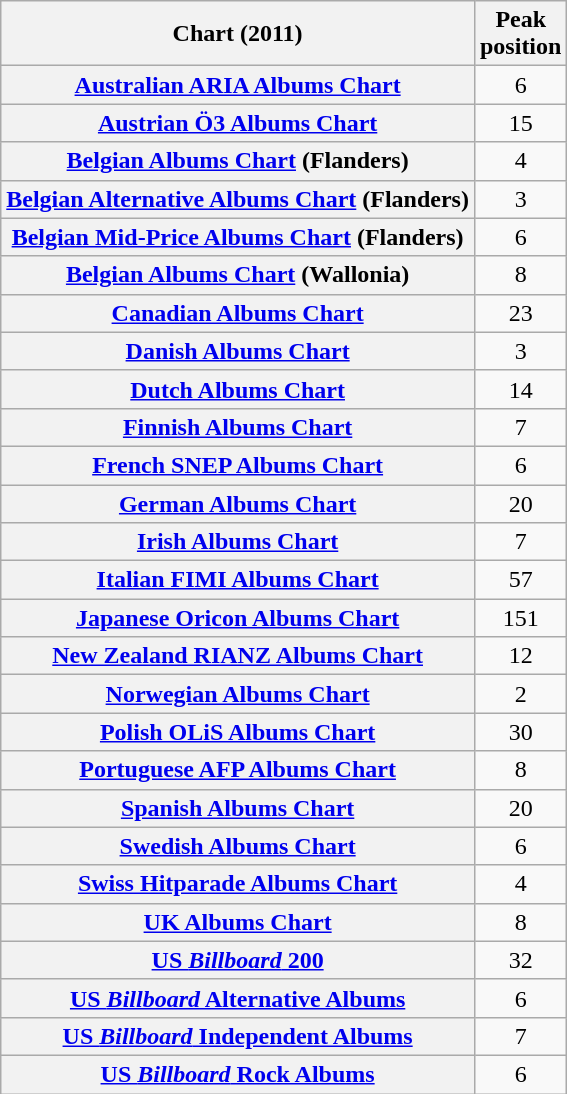<table class="wikitable sortable plainrowheaders" style="text-align:center">
<tr>
<th scope="col">Chart (2011)</th>
<th scope="col">Peak<br>position</th>
</tr>
<tr>
<th scope="row"><a href='#'>Australian ARIA Albums Chart</a></th>
<td>6</td>
</tr>
<tr>
<th scope="row"><a href='#'>Austrian Ö3 Albums Chart</a></th>
<td>15</td>
</tr>
<tr>
<th scope="row"><a href='#'>Belgian Albums Chart</a> (Flanders)</th>
<td>4</td>
</tr>
<tr>
<th scope="row"><a href='#'>Belgian Alternative Albums Chart</a> (Flanders)</th>
<td>3</td>
</tr>
<tr>
<th scope="row"><a href='#'>Belgian Mid-Price Albums Chart</a> (Flanders)</th>
<td>6</td>
</tr>
<tr>
<th scope="row"><a href='#'>Belgian Albums Chart</a> (Wallonia)</th>
<td>8</td>
</tr>
<tr>
<th scope="row"><a href='#'>Canadian Albums Chart</a></th>
<td>23</td>
</tr>
<tr>
<th scope="row"><a href='#'>Danish Albums Chart</a></th>
<td>3</td>
</tr>
<tr>
<th scope="row"><a href='#'>Dutch Albums Chart</a></th>
<td>14</td>
</tr>
<tr>
<th scope="row"><a href='#'>Finnish Albums Chart</a></th>
<td>7</td>
</tr>
<tr>
<th scope="row"><a href='#'>French SNEP Albums Chart</a></th>
<td>6</td>
</tr>
<tr>
<th scope="row"><a href='#'>German Albums Chart</a></th>
<td>20</td>
</tr>
<tr>
<th scope="row"><a href='#'>Irish Albums Chart</a></th>
<td>7</td>
</tr>
<tr>
<th scope="row"><a href='#'>Italian FIMI Albums Chart</a></th>
<td>57</td>
</tr>
<tr>
<th scope="row"><a href='#'>Japanese Oricon Albums Chart</a></th>
<td>151</td>
</tr>
<tr>
<th scope="row"><a href='#'>New Zealand RIANZ Albums Chart</a></th>
<td>12</td>
</tr>
<tr>
<th scope="row"><a href='#'>Norwegian Albums Chart</a></th>
<td>2</td>
</tr>
<tr>
<th scope="row"><a href='#'>Polish OLiS Albums Chart</a></th>
<td>30</td>
</tr>
<tr>
<th scope="row"><a href='#'>Portuguese AFP Albums Chart</a></th>
<td>8</td>
</tr>
<tr>
<th scope="row"><a href='#'>Spanish Albums Chart</a></th>
<td>20</td>
</tr>
<tr>
<th scope="row"><a href='#'>Swedish Albums Chart</a></th>
<td>6</td>
</tr>
<tr>
<th scope="row"><a href='#'>Swiss Hitparade Albums Chart</a></th>
<td>4</td>
</tr>
<tr>
<th scope="row"><a href='#'>UK Albums Chart</a></th>
<td>8</td>
</tr>
<tr>
<th scope="row"><a href='#'>US <em>Billboard</em> 200</a></th>
<td>32</td>
</tr>
<tr>
<th scope="row"><a href='#'>US <em>Billboard</em> Alternative Albums</a></th>
<td>6</td>
</tr>
<tr>
<th scope="row"><a href='#'>US <em>Billboard</em> Independent Albums</a></th>
<td>7</td>
</tr>
<tr>
<th scope="row"><a href='#'>US <em>Billboard</em> Rock Albums</a></th>
<td>6</td>
</tr>
</table>
